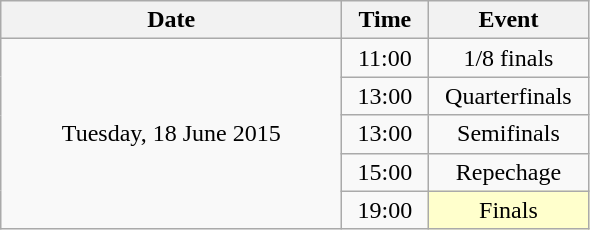<table class = "wikitable" style="text-align:center;">
<tr>
<th width=220>Date</th>
<th width=50>Time</th>
<th width=100>Event</th>
</tr>
<tr>
<td rowspan=5>Tuesday, 18 June 2015</td>
<td>11:00</td>
<td>1/8 finals</td>
</tr>
<tr>
<td>13:00</td>
<td>Quarterfinals</td>
</tr>
<tr>
<td>13:00</td>
<td>Semifinals</td>
</tr>
<tr>
<td>15:00</td>
<td>Repechage</td>
</tr>
<tr>
<td>19:00</td>
<td bgcolor=ffffcc>Finals</td>
</tr>
</table>
